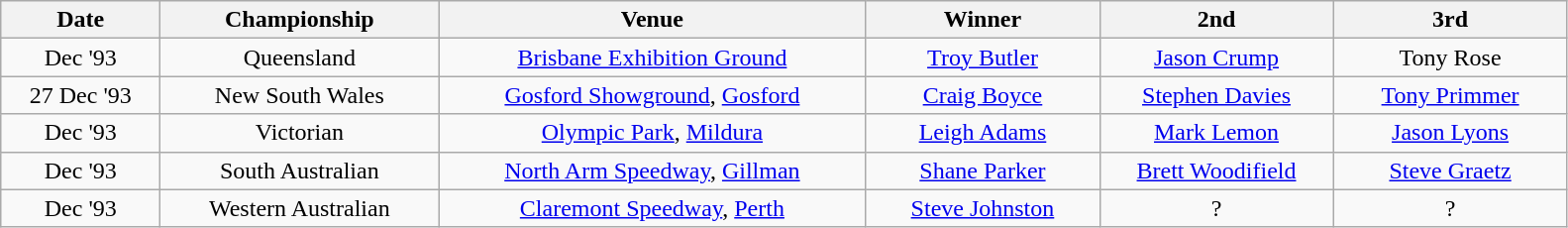<table class="wikitable" style="text-align:center">
<tr>
<th width=100>Date</th>
<th width=180>Championship</th>
<th width=280>Venue</th>
<th width=150>Winner</th>
<th width=150>2nd</th>
<th width=150>3rd</th>
</tr>
<tr>
<td align=center>Dec '93</td>
<td>Queensland</td>
<td><a href='#'>Brisbane Exhibition Ground</a></td>
<td><a href='#'>Troy Butler</a></td>
<td><a href='#'>Jason Crump</a></td>
<td>Tony Rose</td>
</tr>
<tr>
<td align=center>27 Dec '93</td>
<td>New South Wales</td>
<td><a href='#'>Gosford Showground</a>, <a href='#'>Gosford</a></td>
<td><a href='#'>Craig Boyce</a></td>
<td><a href='#'>Stephen Davies</a></td>
<td><a href='#'>Tony Primmer</a></td>
</tr>
<tr>
<td align=center>Dec '93</td>
<td>Victorian</td>
<td><a href='#'>Olympic Park</a>, <a href='#'>Mildura</a></td>
<td><a href='#'>Leigh Adams</a></td>
<td><a href='#'>Mark Lemon</a></td>
<td><a href='#'>Jason Lyons</a></td>
</tr>
<tr>
<td align=center>Dec '93</td>
<td>South Australian</td>
<td><a href='#'>North Arm Speedway</a>, <a href='#'>Gillman</a></td>
<td><a href='#'>Shane Parker</a></td>
<td><a href='#'>Brett Woodifield</a></td>
<td><a href='#'>Steve Graetz</a></td>
</tr>
<tr>
<td align=center>Dec '93</td>
<td>Western Australian</td>
<td><a href='#'>Claremont Speedway</a>, <a href='#'>Perth</a></td>
<td><a href='#'>Steve Johnston</a></td>
<td>?</td>
<td>?</td>
</tr>
</table>
